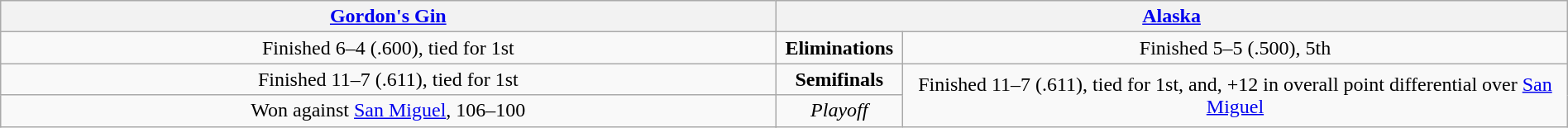<table class=wikitable width=100%>
<tr align=center>
<th colspan=2 width=45%><a href='#'>Gordon's Gin</a></th>
<th colspan=2 width=45%><a href='#'>Alaska</a></th>
</tr>
<tr align=center>
<td>Finished 6–4 (.600), tied for 1st</td>
<td colspan=2><strong>Eliminations</strong></td>
<td>Finished 5–5 (.500), 5th</td>
</tr>
<tr align=center>
<td>Finished 11–7 (.611), tied for 1st</td>
<td colspan=2><strong>Semifinals</strong></td>
<td rowspan=2>Finished 11–7 (.611), tied for 1st, and, +12 in overall point differential over <a href='#'>San Miguel</a></td>
</tr>
<tr align=center>
<td>Won against <a href='#'>San Miguel</a>, 106–100</td>
<td colspan=2><em>Playoff</em></td>
</tr>
</table>
